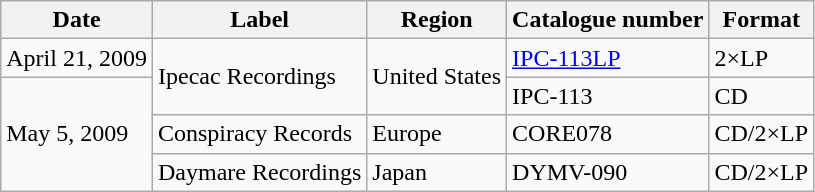<table class="wikitable">
<tr>
<th>Date</th>
<th>Label</th>
<th>Region</th>
<th>Catalogue number</th>
<th>Format</th>
</tr>
<tr>
<td>April 21, 2009</td>
<td rowspan="2">Ipecac Recordings</td>
<td rowspan="2">United States</td>
<td><a href='#'>IPC-113LP</a></td>
<td>2×LP</td>
</tr>
<tr>
<td rowspan="3">May 5, 2009</td>
<td>IPC-113</td>
<td>CD</td>
</tr>
<tr>
<td>Conspiracy Records</td>
<td>Europe</td>
<td>CORE078</td>
<td>CD/2×LP</td>
</tr>
<tr>
<td>Daymare Recordings</td>
<td>Japan</td>
<td>DYMV-090</td>
<td>CD/2×LP</td>
</tr>
</table>
